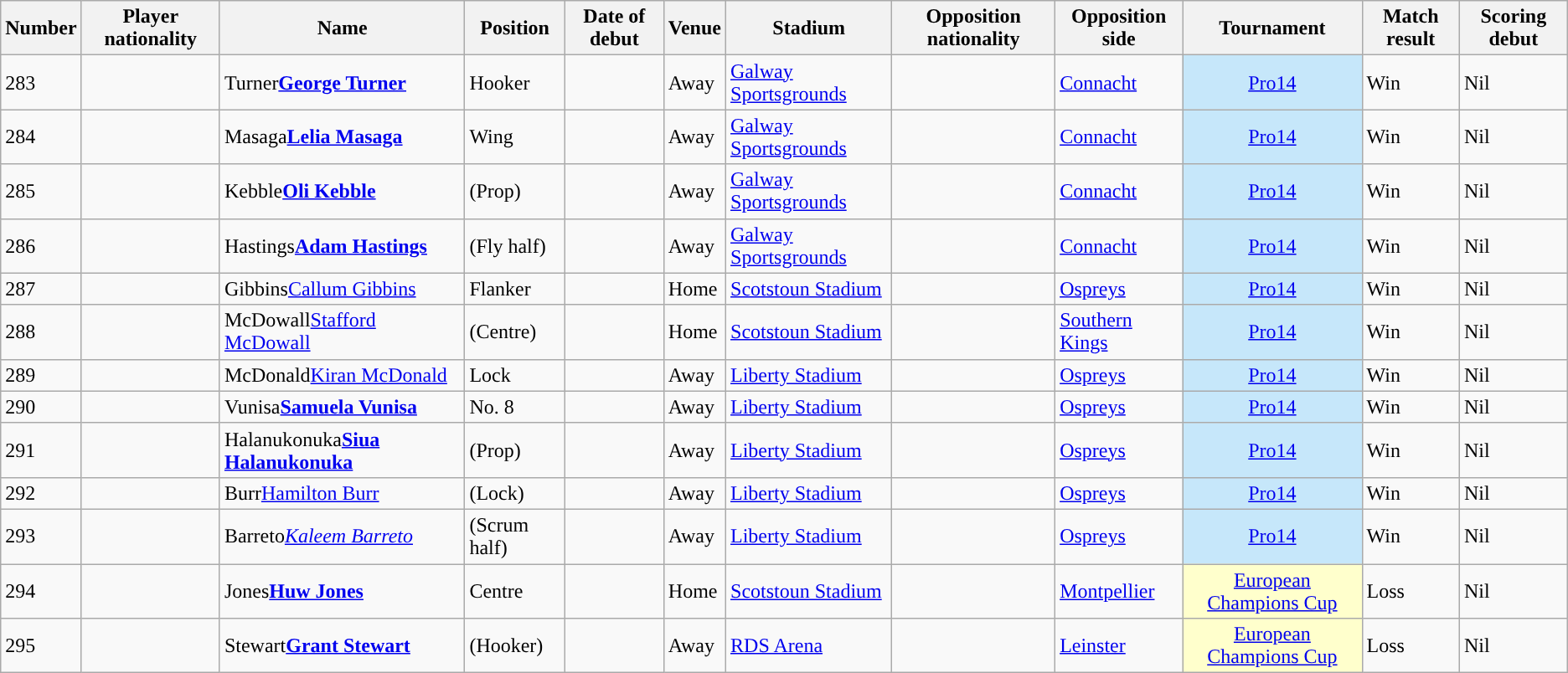<table class="sortable wikitable">
<tr>
<th data-sort-type="number">Number</th>
<th>Player nationality</th>
<th>Name</th>
<th>Position</th>
<th>Date of debut</th>
<th>Venue</th>
<th>Stadium</th>
<th>Opposition nationality</th>
<th>Opposition side</th>
<th>Tournament</th>
<th>Match result</th>
<th>Scoring debut</th>
</tr>
<tr>
<td>283</td>
<td style="text-align:center;"></td>
<td><span>Turner</span><strong><a href='#'>George Turner</a></strong></td>
<td>Hooker</td>
<td></td>
<td>Away</td>
<td><a href='#'>Galway Sportsgrounds</a></td>
<td style="text-align:center;"></td>
<td><a href='#'>Connacht</a></td>
<td style="text-align:center; background:#C6E7FA;"><a href='#'>Pro14</a></td>
<td>Win</td>
<td>Nil</td>
</tr>
<tr>
<td>284</td>
<td style="text-align:center;"></td>
<td><span>Masaga</span><strong><a href='#'>Lelia Masaga</a></strong></td>
<td>Wing</td>
<td></td>
<td>Away</td>
<td><a href='#'>Galway Sportsgrounds</a></td>
<td style="text-align:center;"></td>
<td><a href='#'>Connacht</a></td>
<td style="text-align:center; background:#C6E7FA;"><a href='#'>Pro14</a></td>
<td>Win</td>
<td>Nil</td>
</tr>
<tr>
<td>285</td>
<td style="text-align:center;"></td>
<td><span>Kebble</span><strong><a href='#'>Oli Kebble</a></strong></td>
<td>(Prop)</td>
<td></td>
<td>Away</td>
<td><a href='#'>Galway Sportsgrounds</a></td>
<td style="text-align:center;"></td>
<td><a href='#'>Connacht</a></td>
<td style="text-align:center; background:#C6E7FA;"><a href='#'>Pro14</a></td>
<td>Win</td>
<td>Nil</td>
</tr>
<tr>
<td>286</td>
<td style="text-align:center;"></td>
<td><span>Hastings</span><strong><a href='#'>Adam Hastings</a></strong></td>
<td>(Fly half)</td>
<td></td>
<td>Away</td>
<td><a href='#'>Galway Sportsgrounds</a></td>
<td style="text-align:center;"></td>
<td><a href='#'>Connacht</a></td>
<td style="text-align:center; background:#C6E7FA;"><a href='#'>Pro14</a></td>
<td>Win</td>
<td>Nil</td>
</tr>
<tr>
<td>287</td>
<td style="text-align:center;"></td>
<td><span>Gibbins</span><a href='#'>Callum Gibbins</a></td>
<td>Flanker</td>
<td></td>
<td>Home</td>
<td><a href='#'>Scotstoun Stadium</a></td>
<td style="text-align:center;"></td>
<td><a href='#'>Ospreys</a></td>
<td style="text-align:center; background:#C6E7FA;"><a href='#'>Pro14</a></td>
<td>Win</td>
<td>Nil</td>
</tr>
<tr>
<td>288</td>
<td style="text-align:center;"></td>
<td><span>McDowall</span><a href='#'>Stafford McDowall</a></td>
<td>(Centre)</td>
<td></td>
<td>Home</td>
<td><a href='#'>Scotstoun Stadium</a></td>
<td style="text-align:center;"></td>
<td><a href='#'>Southern Kings</a></td>
<td style="text-align:center; background:#C6E7FA;"><a href='#'>Pro14</a></td>
<td>Win</td>
<td>Nil</td>
</tr>
<tr>
<td>289</td>
<td style="text-align:center;"></td>
<td><span>McDonald</span><a href='#'>Kiran McDonald</a></td>
<td>Lock</td>
<td></td>
<td>Away</td>
<td><a href='#'>Liberty Stadium</a></td>
<td style="text-align:center;"></td>
<td><a href='#'>Ospreys</a></td>
<td style="text-align:center; background:#C6E7FA;"><a href='#'>Pro14</a></td>
<td>Win</td>
<td>Nil</td>
</tr>
<tr>
<td>290</td>
<td style="text-align:center;"></td>
<td><span>Vunisa</span><strong><a href='#'>Samuela Vunisa</a></strong></td>
<td>No. 8</td>
<td></td>
<td>Away</td>
<td><a href='#'>Liberty Stadium</a></td>
<td style="text-align:center;"></td>
<td><a href='#'>Ospreys</a></td>
<td style="text-align:center; background:#C6E7FA;"><a href='#'>Pro14</a></td>
<td>Win</td>
<td>Nil</td>
</tr>
<tr>
<td>291</td>
<td style="text-align:center;"></td>
<td><span>Halanukonuka</span><strong><a href='#'>Siua Halanukonuka</a></strong></td>
<td>(Prop)</td>
<td></td>
<td>Away</td>
<td><a href='#'>Liberty Stadium</a></td>
<td style="text-align:center;"></td>
<td><a href='#'>Ospreys</a></td>
<td style="text-align:center; background:#C6E7FA;"><a href='#'>Pro14</a></td>
<td>Win</td>
<td>Nil</td>
</tr>
<tr>
<td>292</td>
<td style="text-align:center;"></td>
<td><span>Burr</span><a href='#'>Hamilton Burr</a></td>
<td>(Lock)</td>
<td></td>
<td>Away</td>
<td><a href='#'>Liberty Stadium</a></td>
<td style="text-align:center;"></td>
<td><a href='#'>Ospreys</a></td>
<td style="text-align:center; background:#C6E7FA;"><a href='#'>Pro14</a></td>
<td>Win</td>
<td>Nil</td>
</tr>
<tr>
<td>293</td>
<td style="text-align:center;"></td>
<td><span>Barreto</span><em><a href='#'>Kaleem Barreto</a></em></td>
<td>(Scrum half)</td>
<td></td>
<td>Away</td>
<td><a href='#'>Liberty Stadium</a></td>
<td style="text-align:center;"></td>
<td><a href='#'>Ospreys</a></td>
<td style="text-align:center; background:#C6E7FA;"><a href='#'>Pro14</a></td>
<td>Win</td>
<td>Nil</td>
</tr>
<tr>
<td>294</td>
<td style="text-align:center;"></td>
<td><span>Jones</span><strong><a href='#'>Huw Jones</a></strong></td>
<td>Centre</td>
<td></td>
<td>Home</td>
<td><a href='#'>Scotstoun Stadium</a></td>
<td style="text-align:center;"></td>
<td><a href='#'>Montpellier</a></td>
<td style="text-align:center;background:#ffffcc;"><a href='#'>European Champions Cup</a></td>
<td>Loss</td>
<td>Nil</td>
</tr>
<tr>
<td>295</td>
<td style="text-align:center;"></td>
<td><span>Stewart</span><strong><a href='#'>Grant Stewart</a></strong></td>
<td>(Hooker)</td>
<td></td>
<td>Away</td>
<td><a href='#'>RDS Arena</a></td>
<td style="text-align:center;"></td>
<td><a href='#'>Leinster</a></td>
<td style="text-align:center;background:#ffffcc;"><a href='#'>European Champions Cup</a></td>
<td>Loss</td>
<td>Nil</td>
</tr>
</table>
